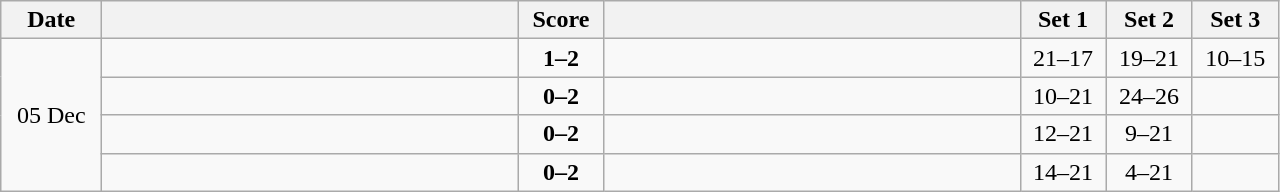<table class="wikitable" style="text-align: center;">
<tr>
<th width="60">Date</th>
<th align="right" width="270"></th>
<th width="50">Score</th>
<th align="left" width="270"></th>
<th width="50">Set 1</th>
<th width="50">Set 2</th>
<th width="50">Set 3</th>
</tr>
<tr>
<td rowspan=4>05 Dec</td>
<td align=left></td>
<td align=center><strong>1–2</strong></td>
<td align=left><strong></strong></td>
<td>21–17</td>
<td>19–21</td>
<td>10–15</td>
</tr>
<tr>
<td align=left></td>
<td align=center><strong>0–2</strong></td>
<td align=left><strong></strong></td>
<td>10–21</td>
<td>24–26</td>
<td></td>
</tr>
<tr>
<td align=left></td>
<td align=center><strong>0–2</strong></td>
<td align=left><strong></strong></td>
<td>12–21</td>
<td>9–21</td>
<td></td>
</tr>
<tr>
<td align=left></td>
<td align=center><strong>0–2</strong></td>
<td align=left><strong></strong></td>
<td>14–21</td>
<td>4–21</td>
<td></td>
</tr>
</table>
